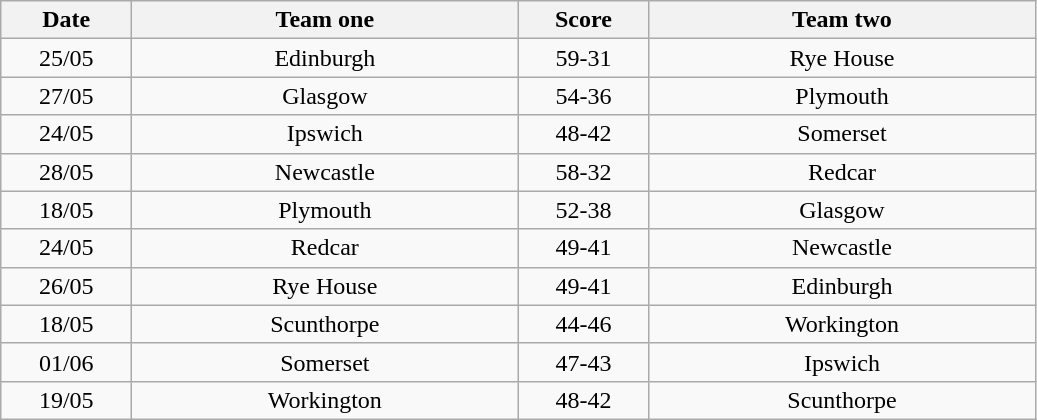<table class="wikitable" style="text-align: center">
<tr>
<th width=80>Date</th>
<th width=250>Team one</th>
<th width=80>Score</th>
<th width=250>Team two</th>
</tr>
<tr>
<td>25/05</td>
<td>Edinburgh</td>
<td>59-31</td>
<td>Rye House</td>
</tr>
<tr>
<td>27/05</td>
<td>Glasgow</td>
<td>54-36</td>
<td>Plymouth</td>
</tr>
<tr>
<td>24/05</td>
<td>Ipswich</td>
<td>48-42</td>
<td>Somerset</td>
</tr>
<tr>
<td>28/05</td>
<td>Newcastle</td>
<td>58-32</td>
<td>Redcar</td>
</tr>
<tr>
<td>18/05</td>
<td>Plymouth</td>
<td>52-38</td>
<td>Glasgow</td>
</tr>
<tr>
<td>24/05</td>
<td>Redcar</td>
<td>49-41</td>
<td>Newcastle</td>
</tr>
<tr>
<td>26/05</td>
<td>Rye House</td>
<td>49-41</td>
<td>Edinburgh</td>
</tr>
<tr>
<td>18/05</td>
<td>Scunthorpe</td>
<td>44-46</td>
<td>Workington</td>
</tr>
<tr>
<td>01/06</td>
<td>Somerset</td>
<td>47-43</td>
<td>Ipswich</td>
</tr>
<tr>
<td>19/05</td>
<td>Workington</td>
<td>48-42</td>
<td>Scunthorpe</td>
</tr>
</table>
